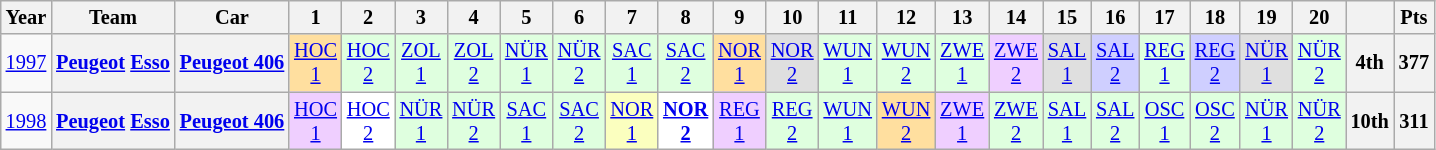<table class="wikitable" style="text-align:center; font-size:85%">
<tr>
<th>Year</th>
<th>Team</th>
<th>Car</th>
<th>1</th>
<th>2</th>
<th>3</th>
<th>4</th>
<th>5</th>
<th>6</th>
<th>7</th>
<th>8</th>
<th>9</th>
<th>10</th>
<th>11</th>
<th>12</th>
<th>13</th>
<th>14</th>
<th>15</th>
<th>16</th>
<th>17</th>
<th>18</th>
<th>19</th>
<th>20</th>
<th></th>
<th>Pts</th>
</tr>
<tr>
<td><a href='#'>1997</a></td>
<th><a href='#'>Peugeot</a> <a href='#'>Esso</a></th>
<th><a href='#'>Peugeot 406</a></th>
<td style="background:#FFDF9F;"><a href='#'>HOC<br>1</a><br></td>
<td style="background:#DFFFDF;"><a href='#'>HOC<br>2</a><br></td>
<td style="background:#DFFFDF;"><a href='#'>ZOL<br>1</a><br></td>
<td style="background:#DFFFDF;"><a href='#'>ZOL<br>2</a><br></td>
<td style="background:#DFFFDF;"><a href='#'>NÜR<br>1</a><br></td>
<td style="background:#DFFFDF;"><a href='#'>NÜR<br>2</a><br></td>
<td style="background:#DFFFDF;"><a href='#'>SAC<br>1</a><br></td>
<td style="background:#DFFFDF;"><a href='#'>SAC<br>2</a><br></td>
<td style="background:#FFDF9F;"><a href='#'>NOR<br>1</a><br></td>
<td style="background:#DFDFDF;"><a href='#'>NOR<br>2</a><br></td>
<td style="background:#DFFFDF;"><a href='#'>WUN<br>1</a><br></td>
<td style="background:#DFFFDF;"><a href='#'>WUN<br>2</a><br></td>
<td style="background:#DFFFDF;"><a href='#'>ZWE<br>1</a><br></td>
<td style="background:#EFCFFF;"><a href='#'>ZWE<br>2</a><br></td>
<td style="background:#DFDFDF;"><a href='#'>SAL<br>1</a><br></td>
<td style="background:#CFCFFF;"><a href='#'>SAL<br>2</a><br></td>
<td style="background:#DFFFDF;"><a href='#'>REG<br>1</a><br></td>
<td style="background:#CFCFFF;"><a href='#'>REG<br>2</a><br></td>
<td style="background:#DFDFDF;"><a href='#'>NÜR<br>1</a><br></td>
<td style="background:#DFFFDF;"><a href='#'>NÜR<br>2</a><br></td>
<th>4th</th>
<th>377</th>
</tr>
<tr>
<td><a href='#'>1998</a></td>
<th><a href='#'>Peugeot</a> <a href='#'>Esso</a></th>
<th><a href='#'>Peugeot 406</a></th>
<td style="background:#EFCFFF;"><a href='#'>HOC<br>1</a><br></td>
<td style="background:#FFFFFF;"><a href='#'>HOC<br>2</a><br></td>
<td style="background:#DFFFDF;"><a href='#'>NÜR<br>1</a><br></td>
<td style="background:#DFFFDF;"><a href='#'>NÜR<br>2</a><br></td>
<td style="background:#DFFFDF;"><a href='#'>SAC<br>1</a><br></td>
<td style="background:#DFFFDF;"><a href='#'>SAC<br>2</a><br></td>
<td style="background:#FBFFBF;"><a href='#'>NOR<br>1</a><br></td>
<td style="background:#FFFFFF;"><strong><a href='#'>NOR<br>2</a></strong><br></td>
<td style="background:#EFCFFF;"><a href='#'>REG<br>1</a><br></td>
<td style="background:#DFFFDF;"><a href='#'>REG<br>2</a><br></td>
<td style="background:#DFFFDF;"><a href='#'>WUN<br>1</a><br></td>
<td style="background:#FFDF9F;"><a href='#'>WUN<br>2</a><br></td>
<td style="background:#EFCFFF;"><a href='#'>ZWE<br>1</a><br></td>
<td style="background:#DFFFDF;"><a href='#'>ZWE<br>2</a><br></td>
<td style="background:#DFFFDF;"><a href='#'>SAL<br>1</a><br></td>
<td style="background:#DFFFDF;"><a href='#'>SAL<br>2</a><br></td>
<td style="background:#DFFFDF;"><a href='#'>OSC<br>1</a><br></td>
<td style="background:#DFFFDF;"><a href='#'>OSC<br>2</a><br></td>
<td style="background:#DFFFDF;"><a href='#'>NÜR<br>1</a><br></td>
<td style="background:#DFFFDF;"><a href='#'>NÜR<br>2</a><br></td>
<th>10th</th>
<th>311</th>
</tr>
</table>
